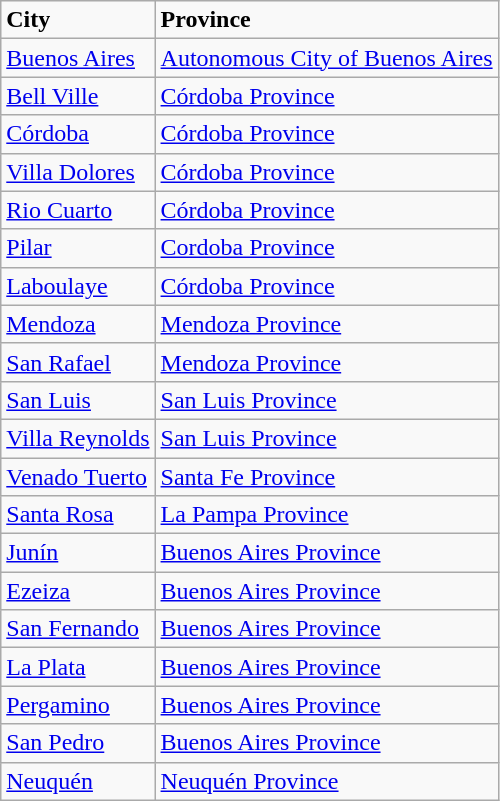<table class="wikitable">
<tr>
<td><strong>City</strong></td>
<td><strong>Province</strong></td>
</tr>
<tr>
<td><a href='#'>Buenos Aires</a></td>
<td><a href='#'>Autonomous City of Buenos Aires</a></td>
</tr>
<tr>
<td><a href='#'>Bell Ville</a></td>
<td><a href='#'>Córdoba Province</a></td>
</tr>
<tr>
<td><a href='#'>Córdoba</a></td>
<td><a href='#'>Córdoba Province</a></td>
</tr>
<tr>
<td><a href='#'>Villa Dolores</a></td>
<td><a href='#'>Córdoba Province</a></td>
</tr>
<tr>
<td><a href='#'>Rio Cuarto</a></td>
<td><a href='#'>Córdoba Province</a></td>
</tr>
<tr>
<td><a href='#'>Pilar</a></td>
<td><a href='#'>Cordoba Province</a></td>
</tr>
<tr>
<td><a href='#'>Laboulaye</a></td>
<td><a href='#'>Córdoba Province</a></td>
</tr>
<tr>
<td><a href='#'>Mendoza</a></td>
<td><a href='#'>Mendoza Province</a></td>
</tr>
<tr>
<td><a href='#'>San Rafael</a></td>
<td><a href='#'>Mendoza Province</a></td>
</tr>
<tr>
<td><a href='#'>San Luis</a></td>
<td><a href='#'>San Luis Province</a></td>
</tr>
<tr>
<td><a href='#'>Villa Reynolds</a></td>
<td><a href='#'>San Luis Province</a></td>
</tr>
<tr>
<td><a href='#'>Venado Tuerto</a></td>
<td><a href='#'>Santa Fe Province</a></td>
</tr>
<tr>
<td><a href='#'>Santa Rosa</a></td>
<td><a href='#'>La Pampa Province</a></td>
</tr>
<tr>
<td><a href='#'>Junín</a></td>
<td><a href='#'>Buenos Aires Province</a></td>
</tr>
<tr>
<td><a href='#'>Ezeiza</a></td>
<td><a href='#'>Buenos Aires Province</a></td>
</tr>
<tr>
<td><a href='#'>San Fernando</a></td>
<td><a href='#'>Buenos Aires Province</a></td>
</tr>
<tr>
<td><a href='#'>La Plata</a></td>
<td><a href='#'>Buenos Aires Province</a></td>
</tr>
<tr>
<td><a href='#'>Pergamino</a></td>
<td><a href='#'>Buenos Aires Province</a></td>
</tr>
<tr>
<td><a href='#'>San Pedro</a></td>
<td><a href='#'>Buenos Aires Province</a></td>
</tr>
<tr>
<td><a href='#'>Neuquén</a></td>
<td><a href='#'>Neuquén Province</a></td>
</tr>
</table>
